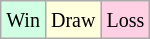<table class="wikitable">
<tr>
<td style="background-color: #d0ffe3;"><small>Win</small></td>
<td style="background-color: #ffffdd;"><small>Draw</small></td>
<td style="background-color: #ffd0e3;"><small>Loss</small></td>
</tr>
</table>
